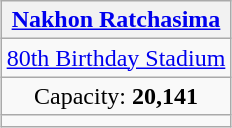<table class="wikitable" style="text-align:center;margin:1em auto;">
<tr>
<th colspan="1"><a href='#'>Nakhon Ratchasima</a></th>
</tr>
<tr>
<td><a href='#'>80th Birthday Stadium</a></td>
</tr>
<tr>
<td>Capacity: <strong>20,141</strong></td>
</tr>
<tr>
<td></td>
</tr>
</table>
